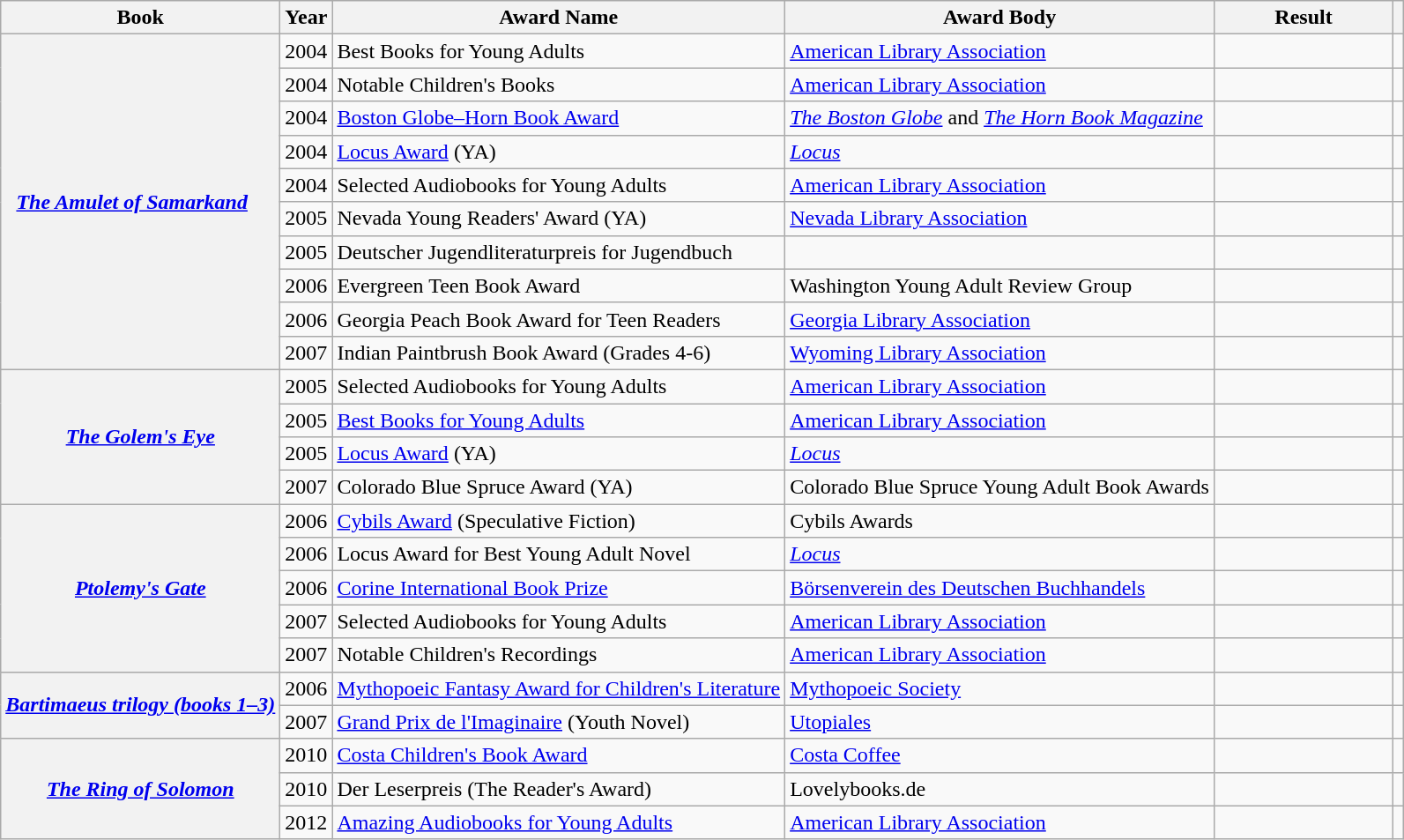<table class="wikitable plainrowheaders">
<tr>
<th>Book</th>
<th>Year</th>
<th>Award Name</th>
<th>Award Body</th>
<th style="min-width: 8em">Result</th>
<th></th>
</tr>
<tr>
<th rowspan="10" scope=row style="padding-right: 1em"><em><a href='#'>The Amulet of Samarkand</a></em></th>
<td>2004</td>
<td>Best Books for Young Adults</td>
<td><a href='#'>American Library Association</a></td>
<td></td>
<td style="text-align: center"></td>
</tr>
<tr>
<td>2004</td>
<td>Notable Children's Books</td>
<td><a href='#'>American Library Association</a></td>
<td></td>
<td style="text-align: center"></td>
</tr>
<tr>
<td>2004</td>
<td><a href='#'>Boston Globe–Horn Book Award</a></td>
<td><em><a href='#'>The Boston Globe</a></em> and <em><a href='#'>The Horn Book Magazine</a></em></td>
<td></td>
<td style="text-align: center"></td>
</tr>
<tr>
<td>2004</td>
<td><a href='#'>Locus Award</a> (YA)</td>
<td><em><a href='#'>Locus</a></em></td>
<td></td>
<td style="text-align: center"></td>
</tr>
<tr>
<td>2004</td>
<td>Selected Audiobooks for Young Adults</td>
<td><a href='#'>American Library Association</a></td>
<td></td>
<td style="text-align: center"></td>
</tr>
<tr>
<td>2005</td>
<td>Nevada Young Readers' Award (YA)</td>
<td><a href='#'>Nevada Library Association</a></td>
<td></td>
<td style="text-align: center"></td>
</tr>
<tr>
<td>2005</td>
<td>Deutscher Jugendliteraturpreis for Jugendbuch</td>
<td></td>
<td></td>
<td style="text-align: center"></td>
</tr>
<tr>
<td>2006</td>
<td>Evergreen Teen Book Award</td>
<td>Washington Young Adult Review Group</td>
<td></td>
<td style="text-align: center"></td>
</tr>
<tr>
<td>2006</td>
<td>Georgia Peach Book Award for Teen Readers</td>
<td><a href='#'>Georgia Library Association</a></td>
<td></td>
<td style="text-align: center"></td>
</tr>
<tr>
<td>2007</td>
<td>Indian Paintbrush Book Award (Grades 4-6)</td>
<td><a href='#'>Wyoming Library Association</a></td>
<td></td>
<td style="text-align: center"></td>
</tr>
<tr>
<th rowspan="4" scope=row><em><a href='#'>The Golem's Eye</a></em></th>
<td>2005</td>
<td>Selected Audiobooks for Young Adults</td>
<td><a href='#'>American Library Association</a></td>
<td></td>
<td style="text-align: center"></td>
</tr>
<tr>
<td>2005</td>
<td><a href='#'>Best Books for Young Adults</a></td>
<td><a href='#'>American Library Association</a></td>
<td></td>
<td style="text-align: center"></td>
</tr>
<tr>
<td>2005</td>
<td><a href='#'>Locus Award</a> (YA)</td>
<td><em><a href='#'>Locus</a></em></td>
<td></td>
<td style="text-align: center"></td>
</tr>
<tr>
<td>2007</td>
<td>Colorado Blue Spruce Award (YA)</td>
<td>Colorado Blue Spruce Young Adult Book Awards</td>
<td></td>
<td style="text-align: center"></td>
</tr>
<tr>
<th rowspan="5" scope=row><em><a href='#'>Ptolemy's Gate</a></em></th>
<td>2006</td>
<td><a href='#'>Cybils Award</a> (Speculative Fiction)</td>
<td>Cybils Awards</td>
<td></td>
<td style="text-align: center"></td>
</tr>
<tr>
<td>2006</td>
<td>Locus Award for Best Young Adult Novel</td>
<td><em><a href='#'>Locus</a></em></td>
<td></td>
<td style="text-align: center"></td>
</tr>
<tr>
<td>2006</td>
<td><a href='#'>Corine International Book Prize</a></td>
<td><a href='#'>Börsenverein des Deutschen Buchhandels</a></td>
<td></td>
<td style="text-align: center"></td>
</tr>
<tr>
<td>2007</td>
<td>Selected Audiobooks for Young Adults</td>
<td><a href='#'>American Library Association</a></td>
<td></td>
<td style="text-align: center"></td>
</tr>
<tr>
<td>2007</td>
<td>Notable Children's Recordings</td>
<td><a href='#'>American Library Association</a></td>
<td></td>
<td style="text-align: center"></td>
</tr>
<tr>
<th scope=row rowspan=2><a href='#'><em>Bartimaeus trilogy (books 1–3)</em></a></th>
<td>2006</td>
<td><a href='#'>Mythopoeic Fantasy Award for Children's Literature</a></td>
<td><a href='#'>Mythopoeic Society</a></td>
<td></td>
<td style="text-align: center"></td>
</tr>
<tr>
<td>2007</td>
<td><a href='#'>Grand Prix de l'Imaginaire</a> (Youth Novel)</td>
<td><a href='#'>Utopiales</a></td>
<td></td>
<td style="text-align: center"></td>
</tr>
<tr>
<th rowspan="3" scope=row><em><a href='#'>The Ring of Solomon</a></em></th>
<td>2010</td>
<td><a href='#'>Costa Children's Book Award</a></td>
<td><a href='#'>Costa Coffee</a></td>
<td></td>
<td style="text-align: center"></td>
</tr>
<tr>
<td>2010</td>
<td>Der Leserpreis (The Reader's Award)</td>
<td>Lovelybooks.de</td>
<td></td>
<td style="text-align: center"></td>
</tr>
<tr>
<td>2012</td>
<td><a href='#'>Amazing Audiobooks for Young Adults</a></td>
<td><a href='#'>American Library Association</a></td>
<td></td>
<td style="text-align: center"></td>
</tr>
</table>
